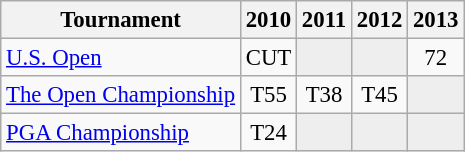<table class="wikitable" style="font-size:95%;text-align:center;">
<tr>
<th>Tournament</th>
<th>2010</th>
<th>2011</th>
<th>2012</th>
<th>2013</th>
</tr>
<tr>
<td align=left><a href='#'>U.S. Open</a></td>
<td>CUT</td>
<td style="background:#eeeeee;"></td>
<td style="background:#eeeeee;"></td>
<td>72</td>
</tr>
<tr>
<td align=left><a href='#'>The Open Championship</a></td>
<td>T55</td>
<td>T38</td>
<td>T45</td>
<td style="background:#eeeeee;"></td>
</tr>
<tr>
<td align=left><a href='#'>PGA Championship</a></td>
<td>T24</td>
<td style="background:#eeeeee;"></td>
<td style="background:#eeeeee;"></td>
<td style="background:#eeeeee;"></td>
</tr>
</table>
